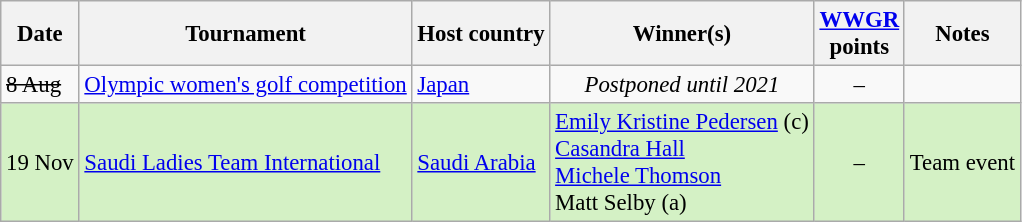<table class="wikitable sortable" style="font-size:95%">
<tr>
<th>Date</th>
<th>Tournament</th>
<th>Host country</th>
<th>Winner(s)</th>
<th><a href='#'>WWGR</a><br>points</th>
<th>Notes</th>
</tr>
<tr>
<td><s>8 Aug</s></td>
<td><a href='#'>Olympic women's golf competition</a></td>
<td><a href='#'>Japan</a></td>
<td align=center><em>Postponed until 2021</em></td>
<td align=center>–</td>
<td align=center></td>
</tr>
<tr style="background:#D4F1C5;">
<td>19 Nov</td>
<td><a href='#'>Saudi Ladies Team International</a></td>
<td><a href='#'>Saudi Arabia</a></td>
<td> <a href='#'>Emily Kristine Pedersen</a> (c)<br> <a href='#'>Casandra Hall</a><br> <a href='#'>Michele Thomson</a><br> Matt Selby (a)</td>
<td align=center>–</td>
<td>Team event</td>
</tr>
</table>
